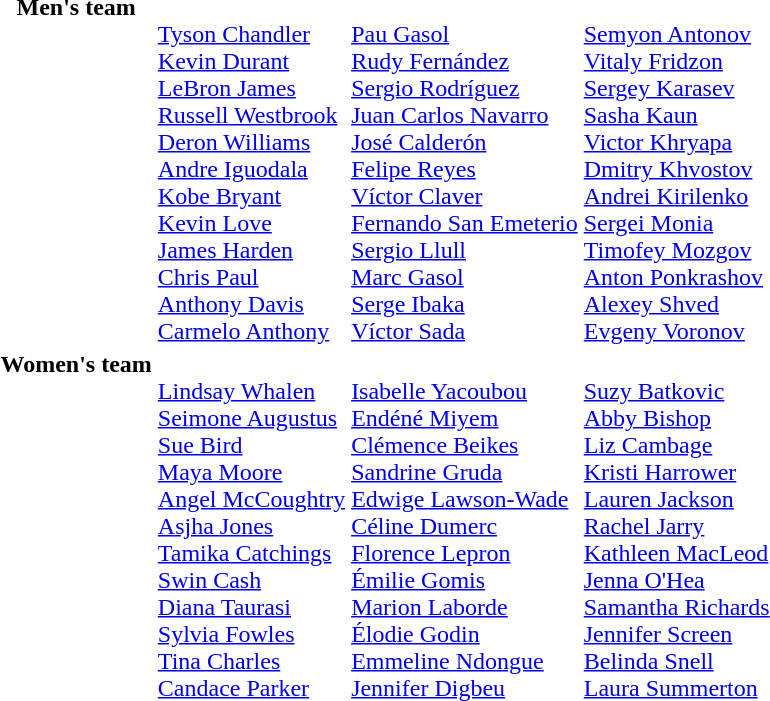<table>
<tr valign="top">
<th scope="row">Men's team<br></th>
<td><br><a href='#'>Tyson Chandler</a><br><a href='#'>Kevin Durant</a><br><a href='#'>LeBron James</a><br><a href='#'>Russell Westbrook</a><br><a href='#'>Deron Williams</a><br><a href='#'>Andre Iguodala</a><br><a href='#'>Kobe Bryant</a><br><a href='#'>Kevin Love</a><br><a href='#'>James Harden</a><br><a href='#'>Chris Paul</a><br><a href='#'>Anthony Davis</a><br><a href='#'>Carmelo Anthony</a></td>
<td><br><a href='#'>Pau Gasol</a><br><a href='#'>Rudy Fernández</a><br><a href='#'>Sergio Rodríguez</a><br><a href='#'>Juan Carlos Navarro</a><br><a href='#'>José Calderón</a><br><a href='#'>Felipe Reyes</a><br><a href='#'>Víctor Claver</a><br><a href='#'>Fernando San Emeterio</a><br><a href='#'>Sergio Llull</a><br><a href='#'>Marc Gasol</a><br><a href='#'>Serge Ibaka</a><br><a href='#'>Víctor Sada</a></td>
<td><br><a href='#'>Semyon Antonov</a><br><a href='#'>Vitaly Fridzon</a><br><a href='#'>Sergey Karasev</a><br><a href='#'>Sasha Kaun</a><br><a href='#'>Victor Khryapa</a><br><a href='#'>Dmitry Khvostov</a><br><a href='#'>Andrei Kirilenko</a><br><a href='#'>Sergei Monia</a><br><a href='#'>Timofey Mozgov</a><br><a href='#'>Anton Ponkrashov</a><br><a href='#'>Alexey Shved</a><br><a href='#'>Evgeny Voronov</a></td>
</tr>
<tr valign="top">
<th scope="row">Women's team<br></th>
<td><br><a href='#'>Lindsay Whalen</a><br><a href='#'>Seimone Augustus</a><br><a href='#'>Sue Bird</a><br><a href='#'>Maya Moore</a><br><a href='#'>Angel McCoughtry</a><br><a href='#'>Asjha Jones</a><br><a href='#'>Tamika Catchings</a><br><a href='#'>Swin Cash</a><br><a href='#'>Diana Taurasi</a><br><a href='#'>Sylvia Fowles</a><br><a href='#'>Tina Charles</a><br><a href='#'>Candace Parker</a></td>
<td><br><a href='#'>Isabelle Yacoubou</a><br><a href='#'>Endéné Miyem</a><br><a href='#'>Clémence Beikes</a><br><a href='#'>Sandrine Gruda</a><br><a href='#'>Edwige Lawson-Wade</a><br><a href='#'>Céline Dumerc</a><br><a href='#'>Florence Lepron</a><br><a href='#'>Émilie Gomis</a><br><a href='#'>Marion Laborde</a><br><a href='#'>Élodie Godin</a><br><a href='#'>Emmeline Ndongue</a><br><a href='#'>Jennifer Digbeu</a></td>
<td><br><a href='#'>Suzy Batkovic</a><br><a href='#'>Abby Bishop</a><br><a href='#'>Liz Cambage</a><br><a href='#'>Kristi Harrower</a><br><a href='#'>Lauren Jackson</a><br><a href='#'>Rachel Jarry</a><br><a href='#'>Kathleen MacLeod</a><br><a href='#'>Jenna O'Hea</a><br><a href='#'>Samantha Richards</a><br><a href='#'>Jennifer Screen</a><br><a href='#'>Belinda Snell</a><br><a href='#'>Laura Summerton</a></td>
</tr>
</table>
